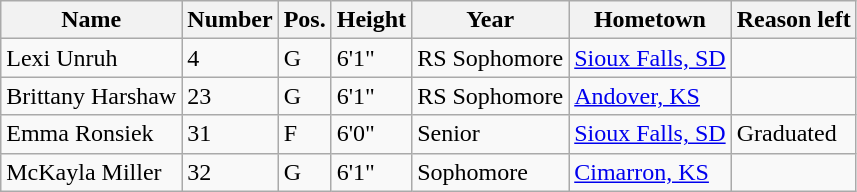<table class="wikitable sortable" border="1">
<tr>
<th>Name</th>
<th>Number</th>
<th>Pos.</th>
<th>Height</th>
<th>Year</th>
<th>Hometown</th>
<th class="unsortable">Reason left</th>
</tr>
<tr>
<td>Lexi Unruh</td>
<td>4</td>
<td>G</td>
<td>6'1"</td>
<td>RS Sophomore</td>
<td><a href='#'>Sioux Falls, SD</a></td>
<td></td>
</tr>
<tr>
<td>Brittany Harshaw</td>
<td>23</td>
<td>G</td>
<td>6'1"</td>
<td>RS Sophomore</td>
<td><a href='#'>Andover, KS</a></td>
<td></td>
</tr>
<tr>
<td>Emma Ronsiek</td>
<td>31</td>
<td>F</td>
<td>6'0"</td>
<td>Senior</td>
<td><a href='#'>Sioux Falls, SD</a></td>
<td>Graduated</td>
</tr>
<tr>
<td>McKayla Miller</td>
<td>32</td>
<td>G</td>
<td>6'1"</td>
<td>Sophomore</td>
<td><a href='#'>Cimarron, KS</a></td>
<td></td>
</tr>
</table>
